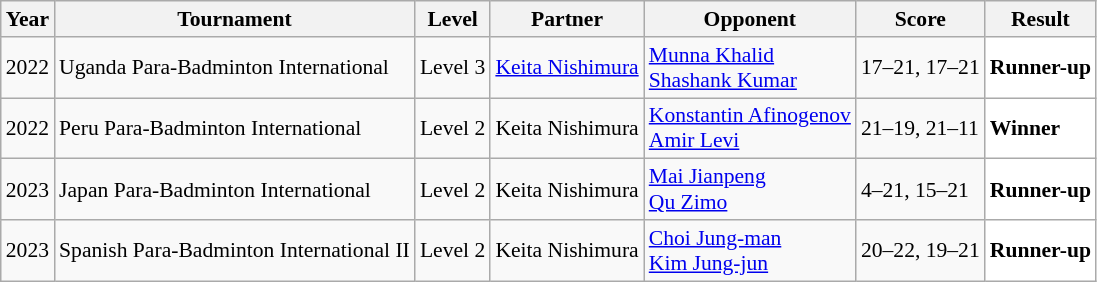<table class="sortable wikitable" style="font-size: 90%;">
<tr>
<th>Year</th>
<th>Tournament</th>
<th>Level</th>
<th>Partner</th>
<th>Opponent</th>
<th>Score</th>
<th>Result</th>
</tr>
<tr>
<td align="center">2022</td>
<td align="left">Uganda Para-Badminton International</td>
<td align="left">Level 3</td>
<td> <a href='#'>Keita Nishimura</a></td>
<td align="left"> <a href='#'>Munna Khalid</a> <br>  <a href='#'>Shashank Kumar</a></td>
<td align="left">17–21, 17–21</td>
<td style="text-align:left; background:white"> <strong>Runner-up</strong></td>
</tr>
<tr>
<td align="center">2022</td>
<td align="left">Peru Para-Badminton International</td>
<td align="left">Level 2</td>
<td> Keita Nishimura</td>
<td align="left"> <a href='#'>Konstantin Afinogenov</a> <br>  <a href='#'>Amir Levi</a></td>
<td align="left">21–19, 21–11</td>
<td style="text-align:left; background:white"> <strong>Winner</strong></td>
</tr>
<tr>
<td align="center">2023</td>
<td align="left">Japan Para-Badminton International</td>
<td align="left">Level 2</td>
<td align="left"> Keita Nishimura</td>
<td align="left"> <a href='#'>Mai Jianpeng</a> <br>  <a href='#'>Qu Zimo</a></td>
<td align="left">4–21, 15–21</td>
<td style="text-align:left; background:white"> <strong>Runner-up</strong></td>
</tr>
<tr>
<td align="center">2023</td>
<td align="left">Spanish Para-Badminton International II</td>
<td align="left">Level 2</td>
<td align="left"> Keita Nishimura</td>
<td align="left"> <a href='#'>Choi Jung-man</a> <br>  <a href='#'>Kim Jung-jun</a></td>
<td align="left">20–22, 19–21</td>
<td style="text-align:left; background:white"> <strong>Runner-up</strong></td>
</tr>
</table>
